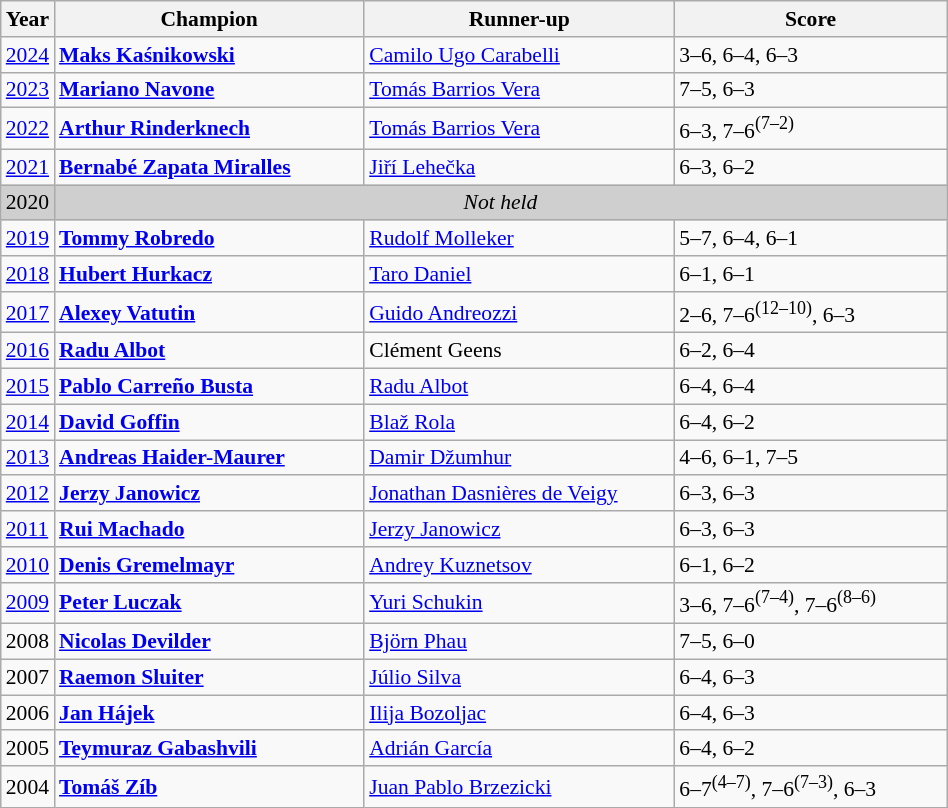<table class="wikitable" style="font-size:90%">
<tr>
<th>Year</th>
<th width="200">Champion</th>
<th width="200">Runner-up</th>
<th width="175">Score</th>
</tr>
<tr>
<td><a href='#'>2024</a></td>
<td> <strong><a href='#'>Maks Kaśnikowski</a></strong></td>
<td> <a href='#'>Camilo Ugo Carabelli</a></td>
<td>3–6, 6–4, 6–3</td>
</tr>
<tr>
<td><a href='#'>2023</a></td>
<td> <strong><a href='#'>Mariano Navone</a></strong></td>
<td> <a href='#'>Tomás Barrios Vera</a></td>
<td>7–5, 6–3</td>
</tr>
<tr>
<td><a href='#'>2022</a></td>
<td> <strong><a href='#'>Arthur Rinderknech</a></strong></td>
<td> <a href='#'>Tomás Barrios Vera</a></td>
<td>6–3, 7–6<sup>(7–2)</sup></td>
</tr>
<tr>
<td><a href='#'>2021</a></td>
<td> <strong><a href='#'>Bernabé Zapata Miralles</a></strong></td>
<td> <a href='#'>Jiří Lehečka</a></td>
<td>6–3, 6–2</td>
</tr>
<tr>
<td style="background:#cfcfcf">2020</td>
<td colspan=3 align=center style="background:#cfcfcf"><em>Not held</em></td>
</tr>
<tr>
<td><a href='#'>2019</a></td>
<td> <strong><a href='#'>Tommy Robredo</a></strong></td>
<td> <a href='#'>Rudolf Molleker</a></td>
<td>5–7, 6–4, 6–1</td>
</tr>
<tr>
<td><a href='#'>2018</a></td>
<td> <strong><a href='#'>Hubert Hurkacz</a></strong></td>
<td> <a href='#'>Taro Daniel</a></td>
<td>6–1, 6–1</td>
</tr>
<tr>
<td><a href='#'>2017</a></td>
<td> <strong><a href='#'>Alexey Vatutin</a></strong></td>
<td> <a href='#'>Guido Andreozzi</a></td>
<td>2–6, 7–6<sup>(12–10)</sup>, 6–3</td>
</tr>
<tr>
<td><a href='#'>2016</a></td>
<td> <strong><a href='#'>Radu Albot</a></strong></td>
<td> Clément Geens</td>
<td>6–2, 6–4</td>
</tr>
<tr>
<td><a href='#'>2015</a></td>
<td> <strong><a href='#'>Pablo Carreño Busta</a></strong></td>
<td> <a href='#'>Radu Albot</a></td>
<td>6–4, 6–4</td>
</tr>
<tr>
<td><a href='#'>2014</a></td>
<td> <strong><a href='#'>David Goffin</a></strong></td>
<td> <a href='#'>Blaž Rola</a></td>
<td>6–4, 6–2</td>
</tr>
<tr>
<td><a href='#'>2013</a></td>
<td> <strong><a href='#'>Andreas Haider-Maurer</a></strong></td>
<td> <a href='#'>Damir Džumhur</a></td>
<td>4–6, 6–1, 7–5</td>
</tr>
<tr>
<td><a href='#'>2012</a></td>
<td> <strong><a href='#'>Jerzy Janowicz</a></strong></td>
<td> <a href='#'>Jonathan Dasnières de Veigy</a></td>
<td>6–3, 6–3</td>
</tr>
<tr>
<td><a href='#'>2011</a></td>
<td> <strong><a href='#'>Rui Machado</a></strong></td>
<td> <a href='#'>Jerzy Janowicz</a></td>
<td>6–3, 6–3</td>
</tr>
<tr>
<td><a href='#'>2010</a></td>
<td> <strong><a href='#'>Denis Gremelmayr</a></strong></td>
<td> <a href='#'>Andrey Kuznetsov</a></td>
<td>6–1, 6–2</td>
</tr>
<tr>
<td><a href='#'>2009</a></td>
<td> <strong><a href='#'>Peter Luczak</a></strong></td>
<td> <a href='#'>Yuri Schukin</a></td>
<td>3–6, 7–6<sup>(7–4)</sup>, 7–6<sup>(8–6)</sup></td>
</tr>
<tr>
<td>2008</td>
<td> <strong><a href='#'>Nicolas Devilder</a></strong></td>
<td> <a href='#'>Björn Phau</a></td>
<td>7–5, 6–0</td>
</tr>
<tr>
<td>2007</td>
<td> <strong><a href='#'>Raemon Sluiter</a></strong></td>
<td> <a href='#'>Júlio Silva</a></td>
<td>6–4, 6–3</td>
</tr>
<tr>
<td>2006</td>
<td> <strong><a href='#'>Jan Hájek</a></strong></td>
<td> <a href='#'>Ilija Bozoljac</a></td>
<td>6–4, 6–3</td>
</tr>
<tr>
<td>2005</td>
<td> <strong><a href='#'>Teymuraz Gabashvili</a></strong></td>
<td> <a href='#'>Adrián García</a></td>
<td>6–4, 6–2</td>
</tr>
<tr>
<td>2004</td>
<td> <strong><a href='#'>Tomáš Zíb</a></strong></td>
<td> <a href='#'>Juan Pablo Brzezicki</a></td>
<td>6–7<sup>(4–7)</sup>, 7–6<sup>(7–3)</sup>, 6–3</td>
</tr>
</table>
